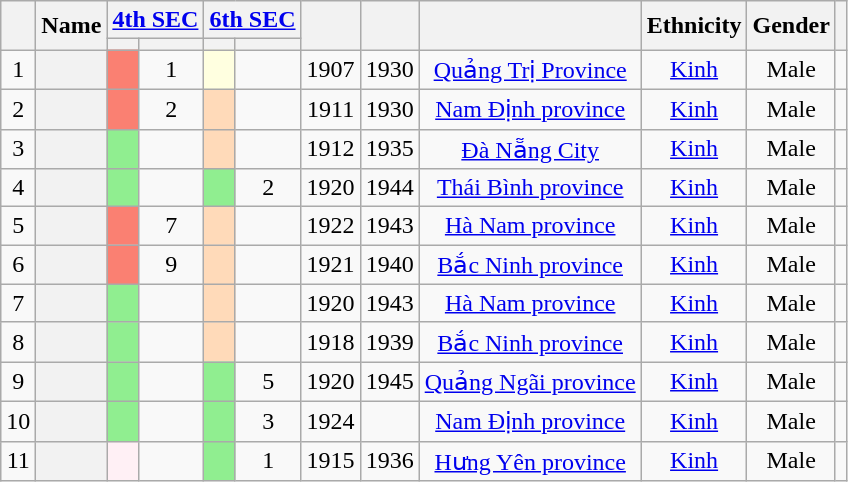<table class="wikitable sortable" style=text-align:center>
<tr>
<th Rowspan="2"></th>
<th Rowspan="2">Name</th>
<th colspan="2" unsortable><a href='#'>4th SEC</a></th>
<th colspan="2" unsortable><a href='#'>6th SEC</a></th>
<th Rowspan="2"></th>
<th Rowspan="2"></th>
<th Rowspan="2"></th>
<th Rowspan="2">Ethnicity</th>
<th Rowspan="2">Gender</th>
<th Rowspan="2"  scope="col" class="unsortable"></th>
</tr>
<tr>
<th></th>
<th></th>
<th></th>
<th></th>
</tr>
<tr>
<td>1</td>
<th align="center" scope="row" style="font-weight:normal;"></th>
<td bgcolor = Salmon></td>
<td>1</td>
<td bgcolor = LightYellow></td>
<td></td>
<td>1907</td>
<td>1930</td>
<td><a href='#'>Quảng Trị Province</a></td>
<td><a href='#'>Kinh</a></td>
<td>Male</td>
<td></td>
</tr>
<tr>
<td>2</td>
<th align="center" scope="row" style="font-weight:normal;"></th>
<td bgcolor = Salmon></td>
<td>2</td>
<td bgcolor = PeachPuff></td>
<td></td>
<td>1911</td>
<td>1930</td>
<td><a href='#'>Nam Định province</a></td>
<td><a href='#'>Kinh</a></td>
<td>Male</td>
<td></td>
</tr>
<tr>
<td>3</td>
<th align="center" scope="row" style="font-weight:normal;"></th>
<td bgcolor = LightGreen></td>
<td></td>
<td bgcolor = PeachPuff></td>
<td></td>
<td>1912</td>
<td>1935</td>
<td><a href='#'>Đà Nẵng City</a></td>
<td><a href='#'>Kinh</a></td>
<td>Male</td>
<td></td>
</tr>
<tr>
<td>4</td>
<th align="center" scope="row" style="font-weight:normal;"></th>
<td bgcolor = LightGreen></td>
<td></td>
<td bgcolor = LightGreen></td>
<td>2</td>
<td>1920</td>
<td>1944</td>
<td><a href='#'>Thái Bình province</a></td>
<td><a href='#'>Kinh</a></td>
<td>Male</td>
<td></td>
</tr>
<tr>
<td>5</td>
<th align="center" scope="row" style="font-weight:normal;"></th>
<td bgcolor = Salmon></td>
<td>7</td>
<td bgcolor = PeachPuff></td>
<td></td>
<td>1922</td>
<td>1943</td>
<td><a href='#'>Hà Nam province</a></td>
<td><a href='#'>Kinh</a></td>
<td>Male</td>
<td></td>
</tr>
<tr>
<td>6</td>
<th align="center" scope="row" style="font-weight:normal;"></th>
<td bgcolor = Salmon></td>
<td>9</td>
<td bgcolor = PeachPuff></td>
<td></td>
<td>1921</td>
<td>1940</td>
<td><a href='#'>Bắc Ninh province</a></td>
<td><a href='#'>Kinh</a></td>
<td>Male</td>
<td></td>
</tr>
<tr>
<td>7</td>
<th align="center" scope="row" style="font-weight:normal;"></th>
<td bgcolor = LightGreen></td>
<td></td>
<td bgcolor = PeachPuff></td>
<td></td>
<td>1920</td>
<td>1943</td>
<td><a href='#'>Hà Nam province</a></td>
<td><a href='#'>Kinh</a></td>
<td>Male</td>
<td></td>
</tr>
<tr>
<td>8</td>
<th align="center" scope="row" style="font-weight:normal;"></th>
<td bgcolor = LightGreen></td>
<td></td>
<td bgcolor = PeachPuff></td>
<td></td>
<td>1918</td>
<td>1939</td>
<td><a href='#'>Bắc Ninh province</a></td>
<td><a href='#'>Kinh</a></td>
<td>Male</td>
<td></td>
</tr>
<tr>
<td>9</td>
<th align="center" scope="row" style="font-weight:normal;"></th>
<td bgcolor = LightGreen></td>
<td></td>
<td bgcolor = LightGreen></td>
<td>5</td>
<td>1920</td>
<td>1945</td>
<td><a href='#'>Quảng Ngãi province</a></td>
<td><a href='#'>Kinh</a></td>
<td>Male</td>
<td></td>
</tr>
<tr>
<td>10</td>
<th align="center" scope="row" style="font-weight:normal;"></th>
<td bgcolor = LightGreen></td>
<td></td>
<td bgcolor = LightGreen></td>
<td>3</td>
<td>1924</td>
<td></td>
<td><a href='#'>Nam Định province</a></td>
<td><a href='#'>Kinh</a></td>
<td>Male</td>
<td></td>
</tr>
<tr>
<td>11</td>
<th align="center" scope="row" style="font-weight:normal;"></th>
<td bgcolor = LavenderBlush></td>
<td></td>
<td bgcolor = LightGreen></td>
<td>1</td>
<td>1915</td>
<td>1936</td>
<td><a href='#'>Hưng Yên province</a></td>
<td><a href='#'>Kinh</a></td>
<td>Male</td>
<td></td>
</tr>
</table>
